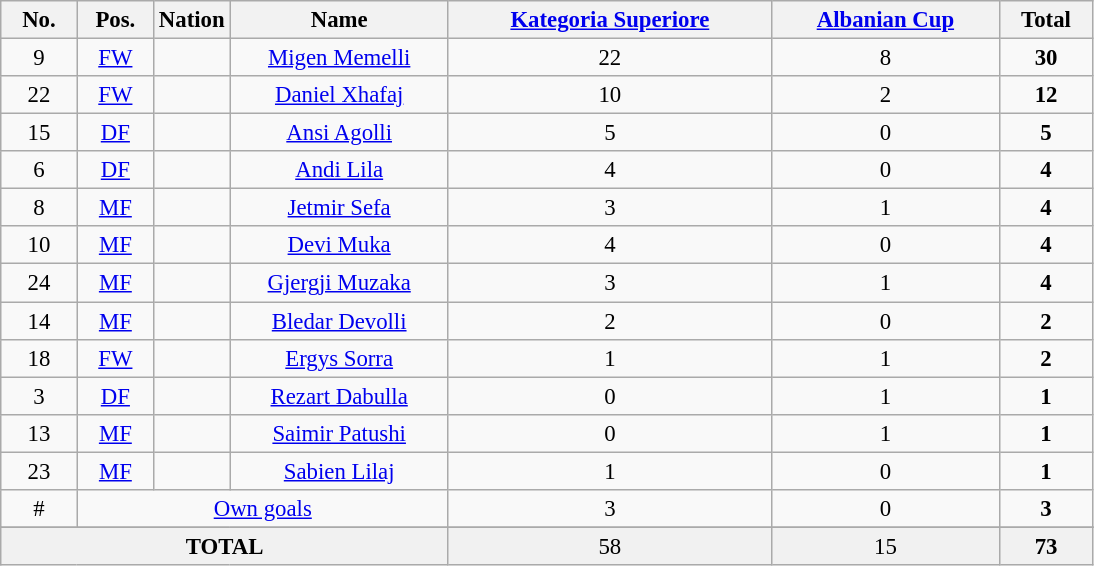<table class="wikitable sortable" style="font-size: 95%; text-align: center;">
<tr>
<th width="7%"><strong>No.</strong></th>
<th width="7%"><strong>Pos.</strong></th>
<th width="7%"><strong>Nation</strong></th>
<th width="20%"><strong>Name</strong></th>
<th><a href='#'>Kategoria Superiore</a></th>
<th><a href='#'>Albanian Cup</a></th>
<th>Total</th>
</tr>
<tr>
<td>9</td>
<td><a href='#'>FW</a></td>
<td></td>
<td><a href='#'>Migen Memelli</a></td>
<td>22 </td>
<td>8 </td>
<td><strong>30</strong> </td>
</tr>
<tr>
<td>22</td>
<td><a href='#'>FW</a></td>
<td></td>
<td><a href='#'>Daniel Xhafaj</a></td>
<td>10 </td>
<td>2 </td>
<td><strong>12</strong> </td>
</tr>
<tr>
<td>15</td>
<td><a href='#'>DF</a></td>
<td></td>
<td><a href='#'>Ansi Agolli</a></td>
<td>5 </td>
<td>0 </td>
<td><strong>5</strong> </td>
</tr>
<tr>
<td>6</td>
<td><a href='#'>DF</a></td>
<td></td>
<td><a href='#'>Andi Lila</a></td>
<td>4  </td>
<td>0 </td>
<td><strong>4</strong> </td>
</tr>
<tr>
<td>8</td>
<td><a href='#'>MF</a></td>
<td></td>
<td><a href='#'>Jetmir Sefa</a></td>
<td>3 </td>
<td>1 </td>
<td><strong>4</strong> </td>
</tr>
<tr>
<td>10</td>
<td><a href='#'>MF</a></td>
<td></td>
<td><a href='#'>Devi Muka</a></td>
<td>4  </td>
<td>0 </td>
<td><strong>4</strong> </td>
</tr>
<tr>
<td>24</td>
<td><a href='#'>MF</a></td>
<td></td>
<td><a href='#'>Gjergji Muzaka</a></td>
<td>3 </td>
<td>1 </td>
<td><strong>4</strong> </td>
</tr>
<tr>
<td>14</td>
<td><a href='#'>MF</a></td>
<td></td>
<td><a href='#'>Bledar Devolli</a></td>
<td>2 </td>
<td>0 </td>
<td><strong>2</strong> </td>
</tr>
<tr>
<td>18</td>
<td><a href='#'>FW</a></td>
<td></td>
<td><a href='#'>Ergys Sorra</a></td>
<td>1 </td>
<td>1 </td>
<td><strong>2</strong> </td>
</tr>
<tr>
<td>3</td>
<td><a href='#'>DF</a></td>
<td></td>
<td><a href='#'>Rezart Dabulla</a></td>
<td>0 </td>
<td>1 </td>
<td><strong>1</strong> </td>
</tr>
<tr>
<td>13</td>
<td><a href='#'>MF</a></td>
<td></td>
<td><a href='#'>Saimir Patushi</a></td>
<td>0 </td>
<td>1 </td>
<td><strong>1</strong> </td>
</tr>
<tr>
<td>23</td>
<td><a href='#'>MF</a></td>
<td></td>
<td><a href='#'>Sabien Lilaj</a></td>
<td>1 </td>
<td>0 </td>
<td><strong>1</strong> </td>
</tr>
<tr>
<td>#</td>
<td colspan=3><a href='#'>Own goals</a></td>
<td>3 </td>
<td>0 </td>
<td><strong>3</strong> </td>
</tr>
<tr>
</tr>
<tr bgcolor="F1F1F1" >
<td colspan=4><strong>TOTAL</strong></td>
<td>58 </td>
<td>15 </td>
<td><strong>73</strong> </td>
</tr>
</table>
